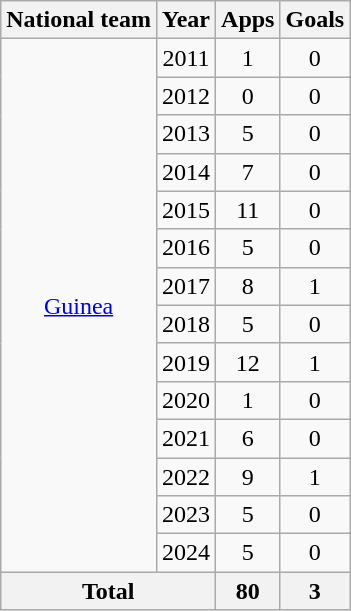<table class="wikitable" style="text-align:center">
<tr>
<th>National team</th>
<th>Year</th>
<th>Apps</th>
<th>Goals</th>
</tr>
<tr>
<td rowspan="14"><a href='#'>Guinea</a></td>
<td>2011</td>
<td>1</td>
<td>0</td>
</tr>
<tr>
<td>2012</td>
<td>0</td>
<td>0</td>
</tr>
<tr>
<td>2013</td>
<td>5</td>
<td>0</td>
</tr>
<tr>
<td>2014</td>
<td>7</td>
<td>0</td>
</tr>
<tr>
<td>2015</td>
<td>11</td>
<td>0</td>
</tr>
<tr>
<td>2016</td>
<td>5</td>
<td>0</td>
</tr>
<tr>
<td>2017</td>
<td>8</td>
<td>1</td>
</tr>
<tr>
<td>2018</td>
<td>5</td>
<td>0</td>
</tr>
<tr>
<td>2019</td>
<td>12</td>
<td>1</td>
</tr>
<tr>
<td>2020</td>
<td>1</td>
<td>0</td>
</tr>
<tr>
<td>2021</td>
<td>6</td>
<td>0</td>
</tr>
<tr>
<td>2022</td>
<td>9</td>
<td>1</td>
</tr>
<tr>
<td>2023</td>
<td>5</td>
<td>0</td>
</tr>
<tr>
<td>2024</td>
<td>5</td>
<td>0</td>
</tr>
<tr>
<th colspan="2">Total</th>
<th>80</th>
<th>3</th>
</tr>
</table>
